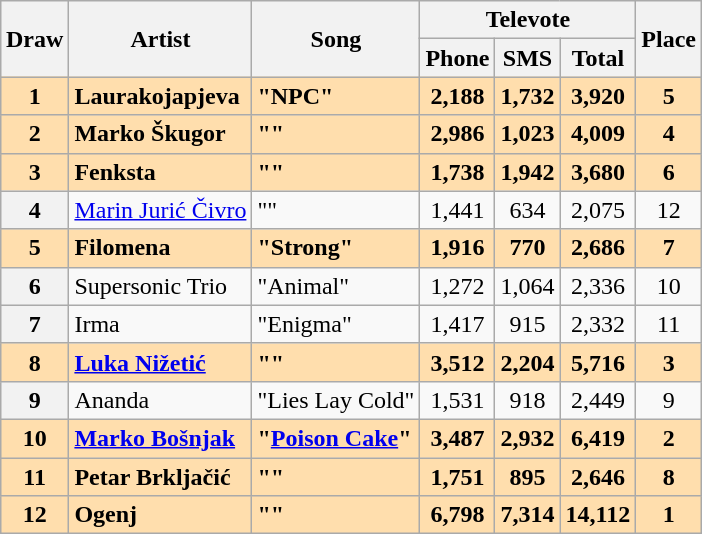<table class="wikitable sortable plainrowheaders" style="margin: 1em auto 1em auto; text-align:center">
<tr>
<th rowspan="2">Draw</th>
<th rowspan="2">Artist</th>
<th rowspan="2">Song</th>
<th colspan="3">Televote</th>
<th rowspan="2">Place</th>
</tr>
<tr>
<th>Phone</th>
<th>SMS</th>
<th>Total</th>
</tr>
<tr style="font-weight:bold; background:navajowhite;">
<th scope="row" style="text-align:center; font-weight:bold; background:navajowhite;">1</th>
<td align="left">Laurakojapjeva</td>
<td align="left">"NPC"</td>
<td>2,188</td>
<td>1,732</td>
<td>3,920</td>
<td>5</td>
</tr>
<tr style="font-weight:bold; background:navajowhite;">
<th scope="row" style="text-align:center; font-weight:bold; background:navajowhite;">2</th>
<td align="left">Marko Škugor</td>
<td align="left">""</td>
<td>2,986</td>
<td>1,023</td>
<td>4,009</td>
<td>4</td>
</tr>
<tr style="font-weight:bold; background:navajowhite;">
<th scope="row" style="text-align:center; font-weight:bold; background:navajowhite;">3</th>
<td align="left">Fenksta</td>
<td align="left">""</td>
<td>1,738</td>
<td>1,942</td>
<td>3,680</td>
<td>6</td>
</tr>
<tr>
<th scope="row" style="text-align:center">4</th>
<td align="left"><a href='#'>Marin Jurić Čivro</a></td>
<td align="left">""</td>
<td>1,441</td>
<td>634</td>
<td>2,075</td>
<td>12</td>
</tr>
<tr style="font-weight:bold; background:navajowhite;">
<th scope="row" style="text-align:center; font-weight:bold; background:navajowhite;">5</th>
<td align="left">Filomena</td>
<td align="left">"Strong"</td>
<td>1,916</td>
<td>770</td>
<td>2,686</td>
<td>7</td>
</tr>
<tr>
<th scope="row" style="text-align:center;">6</th>
<td align="left">Supersonic Trio</td>
<td align="left">"Animal"</td>
<td>1,272</td>
<td>1,064</td>
<td>2,336</td>
<td>10</td>
</tr>
<tr>
<th scope="row" style="text-align:center;">7</th>
<td align="left">Irma</td>
<td align="left">"Enigma"</td>
<td>1,417</td>
<td>915</td>
<td>2,332</td>
<td>11</td>
</tr>
<tr style="font-weight:bold; background:navajowhite;">
<th scope="row" style="text-align:center; font-weight:bold; background:navajowhite;">8</th>
<td align="left"><a href='#'>Luka Nižetić</a></td>
<td align="left">""</td>
<td>3,512</td>
<td>2,204</td>
<td>5,716</td>
<td>3</td>
</tr>
<tr>
<th scope="row" style="text-align:center;">9</th>
<td align="left">Ananda</td>
<td align="left">"Lies Lay Cold"</td>
<td>1,531</td>
<td>918</td>
<td>2,449</td>
<td>9</td>
</tr>
<tr style="font-weight:bold; background:navajowhite;">
<th scope="row" style="text-align:center; font-weight:bold; background:navajowhite;">10</th>
<td align="left"><a href='#'>Marko Bošnjak</a></td>
<td align="left">"<a href='#'>Poison Cake</a>"</td>
<td>3,487</td>
<td>2,932</td>
<td>6,419</td>
<td>2</td>
</tr>
<tr style="font-weight:bold; background:navajowhite;">
<th scope="row" style="text-align:center; font-weight:bold; background:navajowhite;">11</th>
<td align="left">Petar Brkljačić</td>
<td align="left">""</td>
<td>1,751</td>
<td>895</td>
<td>2,646</td>
<td>8</td>
</tr>
<tr style="font-weight:bold; background:navajowhite;">
<th scope="row" style="text-align:center; font-weight:bold; background:navajowhite;">12</th>
<td align="left">Ogenj</td>
<td align="left">""</td>
<td>6,798</td>
<td>7,314</td>
<td>14,112</td>
<td>1</td>
</tr>
</table>
